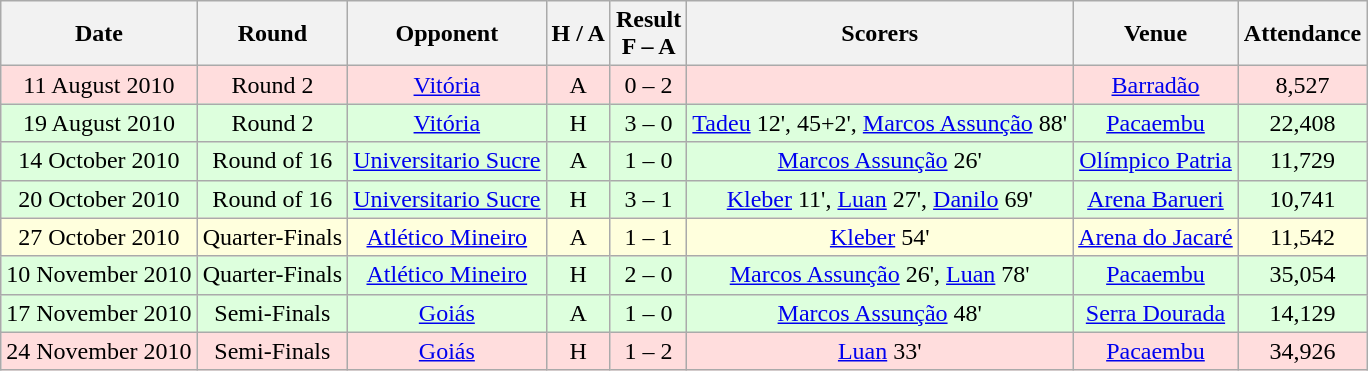<table class="wikitable" style="text-align:center">
<tr>
<th>Date</th>
<th>Round</th>
<th>Opponent</th>
<th>H / A</th>
<th>Result<br>F – A</th>
<th>Scorers</th>
<th>Venue</th>
<th>Attendance</th>
</tr>
<tr bgcolor="#ffdddd">
<td>11 August 2010</td>
<td>Round 2</td>
<td><a href='#'>Vitória</a></td>
<td>A</td>
<td>0 – 2</td>
<td></td>
<td><a href='#'>Barradão</a></td>
<td>8,527</td>
</tr>
<tr bgcolor="ddffdd">
<td>19 August 2010</td>
<td>Round 2</td>
<td><a href='#'>Vitória</a></td>
<td>H</td>
<td>3 – 0</td>
<td><a href='#'>Tadeu</a> 12', 45+2', <a href='#'>Marcos Assunção</a> 88'</td>
<td><a href='#'>Pacaembu</a></td>
<td>22,408</td>
</tr>
<tr bgcolor="ddffdd">
<td>14 October 2010</td>
<td>Round of 16</td>
<td><a href='#'>Universitario Sucre</a></td>
<td>A</td>
<td>1 – 0</td>
<td><a href='#'>Marcos Assunção</a> 26'</td>
<td><a href='#'>Olímpico Patria</a></td>
<td>11,729</td>
</tr>
<tr bgcolor="ddffdd">
<td>20 October 2010</td>
<td>Round of 16</td>
<td><a href='#'>Universitario Sucre</a></td>
<td>H</td>
<td>3 – 1</td>
<td><a href='#'>Kleber</a> 11', <a href='#'>Luan</a> 27', <a href='#'>Danilo</a> 69'</td>
<td><a href='#'>Arena Barueri</a></td>
<td>10,741</td>
</tr>
<tr bgcolor="ffffdd">
<td>27 October 2010</td>
<td>Quarter-Finals</td>
<td><a href='#'>Atlético Mineiro</a></td>
<td>A</td>
<td>1 – 1</td>
<td><a href='#'>Kleber</a> 54'</td>
<td><a href='#'>Arena do Jacaré</a></td>
<td>11,542</td>
</tr>
<tr bgcolor="ddffdd">
<td>10 November 2010</td>
<td>Quarter-Finals</td>
<td><a href='#'>Atlético Mineiro</a></td>
<td>H</td>
<td>2 – 0</td>
<td><a href='#'>Marcos Assunção</a> 26', <a href='#'>Luan</a> 78'</td>
<td><a href='#'>Pacaembu</a></td>
<td>35,054</td>
</tr>
<tr bgcolor="ddffdd">
<td>17 November 2010</td>
<td>Semi-Finals</td>
<td><a href='#'>Goiás</a></td>
<td>A</td>
<td>1 – 0</td>
<td><a href='#'>Marcos Assunção</a> 48'</td>
<td><a href='#'>Serra Dourada</a></td>
<td>14,129</td>
</tr>
<tr bgcolor="ffdddd">
<td>24 November 2010</td>
<td>Semi-Finals</td>
<td><a href='#'>Goiás</a></td>
<td>H</td>
<td>1 – 2</td>
<td><a href='#'>Luan</a> 33'</td>
<td><a href='#'>Pacaembu</a></td>
<td>34,926</td>
</tr>
</table>
